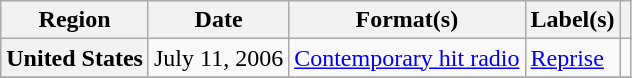<table class="wikitable plainrowheaders">
<tr>
<th scope="col">Region</th>
<th scope="col">Date</th>
<th scope="col">Format(s)</th>
<th scope="col">Label(s)</th>
<th scope="col"></th>
</tr>
<tr>
<th scope="row">United States</th>
<td>July 11, 2006</td>
<td><a href='#'>Contemporary hit radio</a></td>
<td><a href='#'>Reprise</a></td>
<td align="center"></td>
</tr>
<tr>
</tr>
</table>
